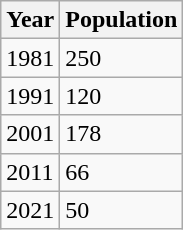<table class="wikitable">
<tr>
<th>Year</th>
<th>Population</th>
</tr>
<tr>
<td>1981</td>
<td>250</td>
</tr>
<tr>
<td>1991</td>
<td>120</td>
</tr>
<tr>
<td>2001</td>
<td>178</td>
</tr>
<tr>
<td>2011</td>
<td>66</td>
</tr>
<tr>
<td>2021</td>
<td>50</td>
</tr>
</table>
